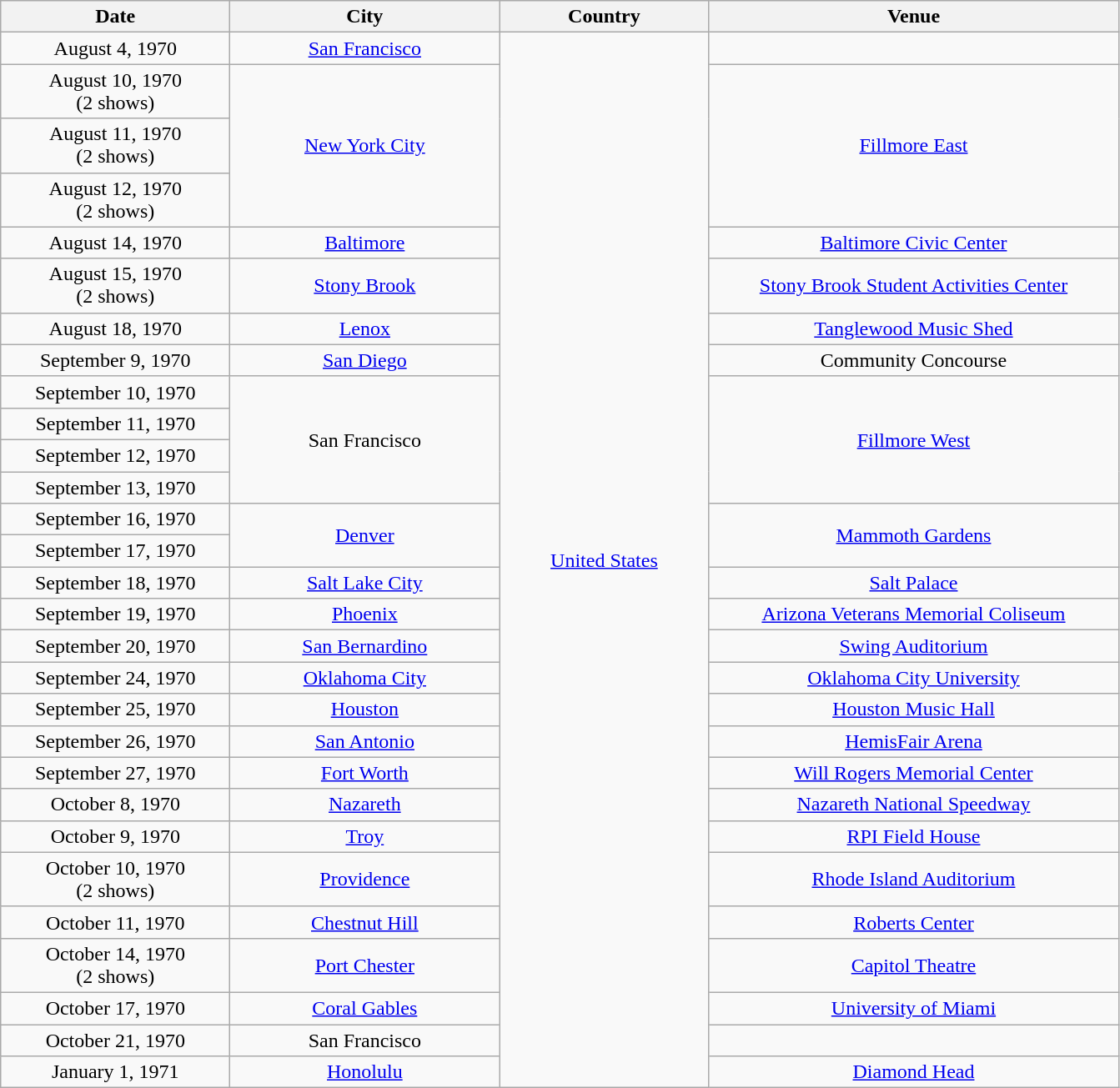<table class="wikitable sortable plainrowheaders" style="text-align:center;">
<tr>
<th scope="col" style="width:11em;">Date</th>
<th scope="col" style="width:13em;">City</th>
<th scope="col" style="width:10em;">Country</th>
<th scope="col" style="width:20em;">Venue</th>
</tr>
<tr>
<td>August 4, 1970</td>
<td><a href='#'>San Francisco</a></td>
<td rowspan="29"><a href='#'>United States</a></td>
<td></td>
</tr>
<tr>
<td>August 10, 1970<br>(2 shows)</td>
<td rowspan="3"><a href='#'>New York City</a></td>
<td rowspan="3"><a href='#'>Fillmore East</a></td>
</tr>
<tr>
<td>August 11, 1970<br>(2 shows)</td>
</tr>
<tr>
<td>August 12, 1970<br>(2 shows)</td>
</tr>
<tr>
<td>August 14, 1970</td>
<td><a href='#'>Baltimore</a></td>
<td><a href='#'>Baltimore Civic Center</a></td>
</tr>
<tr>
<td>August 15, 1970<br>(2 shows)</td>
<td><a href='#'>Stony Brook</a></td>
<td><a href='#'>Stony Brook Student Activities Center</a></td>
</tr>
<tr>
<td>August 18, 1970</td>
<td><a href='#'>Lenox</a></td>
<td><a href='#'>Tanglewood Music Shed</a></td>
</tr>
<tr>
<td>September 9, 1970</td>
<td><a href='#'>San Diego</a></td>
<td>Community Concourse</td>
</tr>
<tr>
<td>September 10, 1970</td>
<td rowspan="4">San Francisco</td>
<td rowspan="4"><a href='#'>Fillmore West</a></td>
</tr>
<tr>
<td>September 11, 1970</td>
</tr>
<tr>
<td>September 12, 1970</td>
</tr>
<tr>
<td>September 13, 1970</td>
</tr>
<tr>
<td>September 16, 1970</td>
<td rowspan="2"><a href='#'>Denver</a></td>
<td rowspan="2"><a href='#'>Mammoth Gardens</a></td>
</tr>
<tr>
<td>September 17, 1970</td>
</tr>
<tr>
<td>September 18, 1970</td>
<td><a href='#'>Salt Lake City</a></td>
<td><a href='#'>Salt Palace</a></td>
</tr>
<tr>
<td>September 19, 1970</td>
<td><a href='#'>Phoenix</a></td>
<td><a href='#'>Arizona Veterans Memorial Coliseum</a></td>
</tr>
<tr>
<td>September 20, 1970</td>
<td><a href='#'>San Bernardino</a></td>
<td><a href='#'>Swing Auditorium</a></td>
</tr>
<tr>
<td>September 24, 1970</td>
<td><a href='#'>Oklahoma City</a></td>
<td><a href='#'>Oklahoma City University</a></td>
</tr>
<tr>
<td>September 25, 1970</td>
<td><a href='#'>Houston</a></td>
<td><a href='#'>Houston Music Hall</a></td>
</tr>
<tr>
<td>September 26, 1970</td>
<td><a href='#'>San Antonio</a></td>
<td><a href='#'>HemisFair Arena</a></td>
</tr>
<tr>
<td>September 27, 1970</td>
<td><a href='#'>Fort Worth</a></td>
<td><a href='#'>Will Rogers Memorial Center</a></td>
</tr>
<tr>
<td>October 8, 1970</td>
<td><a href='#'>Nazareth</a></td>
<td><a href='#'>Nazareth National Speedway</a></td>
</tr>
<tr>
<td>October 9, 1970</td>
<td><a href='#'>Troy</a></td>
<td><a href='#'>RPI Field House</a></td>
</tr>
<tr>
<td>October 10, 1970<br>(2 shows)</td>
<td><a href='#'>Providence</a></td>
<td><a href='#'>Rhode Island Auditorium</a></td>
</tr>
<tr>
<td>October 11, 1970</td>
<td><a href='#'>Chestnut Hill</a></td>
<td><a href='#'>Roberts Center</a></td>
</tr>
<tr>
<td>October 14, 1970<br>(2 shows)</td>
<td><a href='#'>Port Chester</a></td>
<td><a href='#'>Capitol Theatre</a></td>
</tr>
<tr>
<td>October 17, 1970</td>
<td><a href='#'>Coral Gables</a></td>
<td><a href='#'>University of Miami</a></td>
</tr>
<tr>
<td>October 21, 1970</td>
<td>San Francisco</td>
<td></td>
</tr>
<tr>
<td>January 1, 1971</td>
<td><a href='#'>Honolulu</a></td>
<td><a href='#'>Diamond Head</a></td>
</tr>
</table>
